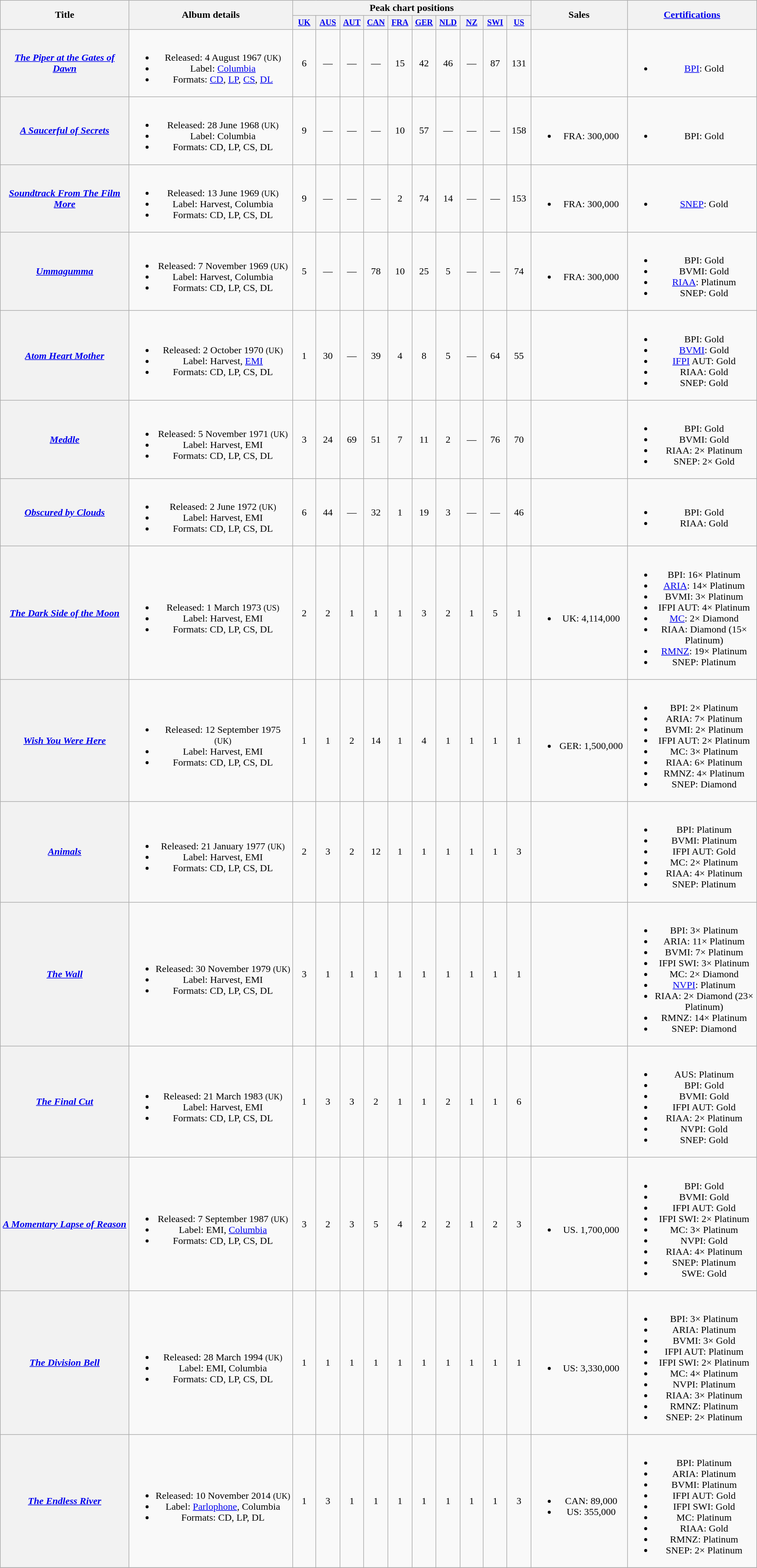<table class="wikitable plainrowheaders" style="text-align:center;">
<tr>
<th scope="col" rowspan="2" style="width:14em;">Title</th>
<th scope="col" rowspan="2" style="width:18em;">Album details</th>
<th scope="col" colspan="10">Peak chart positions</th>
<th scope="col" rowspan="2" style="width:10em;">Sales</th>
<th scope="col" rowspan="2" style="width:14em;"><a href='#'>Certifications</a></th>
</tr>
<tr>
<th scope="col" style="width:2.5em;font-size:85%;"><a href='#'>UK</a><br></th>
<th scope="col" style="width:2.5em;font-size:85%;"><a href='#'>AUS</a><br></th>
<th scope="col" style="width:2.5em;font-size:85%;"><a href='#'>AUT</a><br></th>
<th scope="col" style="width:2.5em;font-size:85%;"><a href='#'>CAN</a><br></th>
<th scope="col" style="width:2.5em;font-size:85%;"><a href='#'>FRA</a><br></th>
<th scope="col" style="width:2.5em;font-size:85%;"><a href='#'>GER</a><br></th>
<th scope="col" style="width:2.5em;font-size:85%;"><a href='#'>NLD</a><br></th>
<th scope="col" style="width:2.5em;font-size:85%;"><a href='#'>NZ</a><br></th>
<th scope="col" style="width:2.5em;font-size:85%;"><a href='#'>SWI</a><br></th>
<th scope="col" style="width:2.5em;font-size:85%;"><a href='#'>US</a><br></th>
</tr>
<tr>
<th scope="row"><em><a href='#'>The Piper at the Gates of Dawn</a></em></th>
<td><br><ul><li>Released: 4 August 1967 <small>(UK)</small></li><li>Label: <a href='#'>Columbia</a></li><li>Formats: <a href='#'>CD</a>, <a href='#'>LP</a>, <a href='#'>CS</a>, <a href='#'>DL</a></li></ul></td>
<td>6</td>
<td>—</td>
<td>—</td>
<td>—</td>
<td>15</td>
<td>42</td>
<td>46</td>
<td>—</td>
<td>87</td>
<td>131</td>
<td></td>
<td><br><ul><li><a href='#'>BPI</a>: Gold</li></ul></td>
</tr>
<tr>
<th scope="row"><em><a href='#'>A Saucerful of Secrets</a></em></th>
<td><br><ul><li>Released: 28 June 1968 <small>(UK)</small></li><li>Label: Columbia</li><li>Formats: CD, LP, CS, DL</li></ul></td>
<td>9</td>
<td>—</td>
<td>—</td>
<td>—</td>
<td>10</td>
<td>57</td>
<td>—</td>
<td>—</td>
<td>—</td>
<td>158</td>
<td><br><ul><li>FRA: 300,000</li></ul></td>
<td><br><ul><li>BPI: Gold</li></ul></td>
</tr>
<tr>
<th scope="row"><em><a href='#'>Soundtrack From The Film More</a></em></th>
<td><br><ul><li>Released: 13 June 1969 <small>(UK)</small></li><li>Label: Harvest, Columbia</li><li>Formats: CD, LP, CS, DL</li></ul></td>
<td>9</td>
<td>—</td>
<td>—</td>
<td>—</td>
<td>2</td>
<td>74</td>
<td>14</td>
<td>—</td>
<td>—</td>
<td>153</td>
<td><br><ul><li>FRA: 300,000</li></ul></td>
<td><br><ul><li><a href='#'>SNEP</a>: Gold</li></ul></td>
</tr>
<tr>
<th scope="row"><em><a href='#'>Ummagumma</a></em></th>
<td><br><ul><li>Released: 7 November 1969 <small>(UK)</small></li><li>Label: Harvest, Columbia</li><li>Formats: CD, LP, CS, DL</li></ul></td>
<td>5</td>
<td>—</td>
<td>—</td>
<td>78</td>
<td>10</td>
<td>25</td>
<td>5</td>
<td>—</td>
<td>—</td>
<td>74</td>
<td><br><ul><li>FRA: 300,000</li></ul></td>
<td><br><ul><li>BPI: Gold</li><li>BVMI: Gold</li><li><a href='#'>RIAA</a>: Platinum</li><li>SNEP: Gold</li></ul></td>
</tr>
<tr>
<th scope="row"><em><a href='#'>Atom Heart Mother</a></em></th>
<td><br><ul><li>Released: 2 October 1970 <small>(UK)</small></li><li>Label: Harvest, <a href='#'>EMI</a></li><li>Formats: CD, LP, CS, DL</li></ul></td>
<td>1</td>
<td>30</td>
<td>—</td>
<td>39</td>
<td>4</td>
<td>8</td>
<td>5</td>
<td>—</td>
<td>64</td>
<td>55</td>
<td></td>
<td><br><ul><li>BPI: Gold</li><li><a href='#'>BVMI</a>: Gold</li><li><a href='#'>IFPI</a> AUT: Gold</li><li>RIAA: Gold</li><li>SNEP: Gold</li></ul></td>
</tr>
<tr>
<th scope="row"><em><a href='#'>Meddle</a></em></th>
<td><br><ul><li>Released: 5 November 1971 <small>(UK)</small></li><li>Label: Harvest, EMI</li><li>Formats: CD, LP, CS, DL</li></ul></td>
<td>3</td>
<td>24</td>
<td>69</td>
<td>51</td>
<td>7</td>
<td>11</td>
<td>2</td>
<td>—</td>
<td>76</td>
<td>70</td>
<td></td>
<td><br><ul><li>BPI: Gold</li><li>BVMI: Gold</li><li>RIAA: 2× Platinum</li><li>SNEP: 2× Gold</li></ul></td>
</tr>
<tr>
<th scope="row"><em><a href='#'>Obscured by Clouds</a></em></th>
<td><br><ul><li>Released: 2 June 1972 <small>(UK)</small></li><li>Label: Harvest, EMI</li><li>Formats: CD, LP, CS, DL</li></ul></td>
<td>6</td>
<td>44</td>
<td>—</td>
<td>32</td>
<td>1</td>
<td>19</td>
<td>3</td>
<td>—</td>
<td>—</td>
<td>46</td>
<td></td>
<td><br><ul><li>BPI: Gold</li><li>RIAA: Gold</li></ul></td>
</tr>
<tr>
<th scope="row"><em><a href='#'>The Dark Side of the Moon</a></em></th>
<td><br><ul><li>Released: 1 March 1973 <small>(US)</small></li><li>Label: Harvest, EMI</li><li>Formats: CD, LP, CS, DL</li></ul></td>
<td>2</td>
<td>2</td>
<td>1</td>
<td>1</td>
<td>1</td>
<td>3</td>
<td>2</td>
<td>1</td>
<td>5</td>
<td>1</td>
<td><br><ul><li>UK: 4,114,000</li></ul></td>
<td><br><ul><li>BPI: 16× Platinum</li><li><a href='#'>ARIA</a>: 14× Platinum</li><li>BVMI: 3× Platinum</li><li>IFPI AUT: 4× Platinum</li><li><a href='#'>MC</a>: 2× Diamond</li><li>RIAA: Diamond (15× Platinum)</li><li><a href='#'>RMNZ</a>: 19× Platinum</li><li>SNEP: Platinum</li></ul></td>
</tr>
<tr>
<th scope="row"><em><a href='#'>Wish You Were Here</a></em></th>
<td><br><ul><li>Released: 12 September 1975 <small>(UK)</small></li><li>Label: Harvest, EMI</li><li>Formats: CD, LP, CS, DL</li></ul></td>
<td>1</td>
<td>1</td>
<td>2</td>
<td>14</td>
<td>1</td>
<td>4</td>
<td>1</td>
<td>1</td>
<td>1</td>
<td>1</td>
<td><br><ul><li>GER: 1,500,000</li></ul></td>
<td><br><ul><li>BPI: 2× Platinum</li><li>ARIA: 7× Platinum</li><li>BVMI: 2× Platinum</li><li>IFPI AUT: 2× Platinum</li><li>MC: 3× Platinum</li><li>RIAA: 6× Platinum</li><li>RMNZ: 4× Platinum</li><li>SNEP: Diamond</li></ul></td>
</tr>
<tr>
<th scope="row"><em><a href='#'>Animals</a></em></th>
<td><br><ul><li>Released: 21 January 1977 <small>(UK)</small></li><li>Label: Harvest, EMI</li><li>Formats: CD, LP, CS, DL</li></ul></td>
<td>2</td>
<td>3</td>
<td>2</td>
<td>12</td>
<td>1</td>
<td>1</td>
<td>1</td>
<td>1</td>
<td>1</td>
<td>3</td>
<td></td>
<td><br><ul><li>BPI: Platinum</li><li>BVMI: Platinum</li><li>IFPI AUT: Gold</li><li>MC: 2× Platinum</li><li>RIAA: 4× Platinum</li><li>SNEP: Platinum</li></ul></td>
</tr>
<tr>
<th scope="row"><em><a href='#'>The Wall</a></em></th>
<td><br><ul><li>Released: 30 November 1979 <small>(UK)</small></li><li>Label: Harvest, EMI</li><li>Formats: CD, LP, CS, DL</li></ul></td>
<td>3</td>
<td>1</td>
<td>1</td>
<td>1</td>
<td>1</td>
<td>1</td>
<td>1</td>
<td>1</td>
<td>1</td>
<td>1</td>
<td></td>
<td><br><ul><li>BPI: 3× Platinum</li><li>ARIA: 11× Platinum</li><li>BVMI: 7× Platinum</li><li>IFPI SWI: 3× Platinum</li><li>MC: 2× Diamond</li><li><a href='#'>NVPI</a>: Platinum</li><li>RIAA: 2× Diamond (23× Platinum)</li><li>RMNZ: 14× Platinum</li><li>SNEP: Diamond</li></ul></td>
</tr>
<tr>
<th scope="row"><em><a href='#'>The Final Cut</a></em></th>
<td><br><ul><li>Released: 21 March 1983 <small>(UK)</small></li><li>Label: Harvest, EMI</li><li>Formats: CD, LP, CS, DL</li></ul></td>
<td>1</td>
<td>3</td>
<td>3</td>
<td>2</td>
<td>1</td>
<td>1</td>
<td>2</td>
<td>1</td>
<td>1</td>
<td>6</td>
<td></td>
<td><br><ul><li>AUS: Platinum</li><li>BPI: Gold</li><li>BVMI: Gold</li><li>IFPI AUT: Gold</li><li>RIAA: 2× Platinum</li><li>NVPI: Gold</li><li>SNEP: Gold</li></ul></td>
</tr>
<tr>
<th scope="row"><em><a href='#'>A Momentary Lapse of Reason</a></em></th>
<td><br><ul><li>Released: 7 September 1987 <small>(UK)</small></li><li>Label: EMI, <a href='#'>Columbia</a></li><li>Formats: CD, LP, CS, DL</li></ul></td>
<td>3</td>
<td>2</td>
<td>3</td>
<td>5</td>
<td>4</td>
<td>2</td>
<td>2</td>
<td>1</td>
<td>2</td>
<td>3</td>
<td><br><ul><li>US. 1,700,000</li></ul></td>
<td><br><ul><li>BPI: Gold</li><li>BVMI: Gold</li><li>IFPI AUT: Gold</li><li>IFPI SWI: 2× Platinum</li><li>MC: 3× Platinum</li><li>NVPI: Gold</li><li>RIAA: 4× Platinum</li><li>SNEP: Platinum</li><li>SWE: Gold </li></ul></td>
</tr>
<tr>
<th scope="row"><em><a href='#'>The Division Bell</a></em></th>
<td><br><ul><li>Released: 28 March 1994 <small>(UK)</small></li><li>Label: EMI, Columbia</li><li>Formats: CD, LP, CS, DL</li></ul></td>
<td>1</td>
<td>1</td>
<td>1</td>
<td>1</td>
<td>1</td>
<td>1</td>
<td>1</td>
<td>1</td>
<td>1</td>
<td>1</td>
<td><br><ul><li>US: 3,330,000</li></ul></td>
<td><br><ul><li>BPI: 3× Platinum</li><li>ARIA: Platinum</li><li>BVMI: 3× Gold</li><li>IFPI AUT: Platinum</li><li>IFPI SWI: 2× Platinum</li><li>MC: 4× Platinum</li><li>NVPI: Platinum</li><li>RIAA: 3× Platinum</li><li>RMNZ: Platinum</li><li>SNEP: 2× Platinum</li></ul></td>
</tr>
<tr>
<th scope="row"><em><a href='#'>The Endless River</a></em></th>
<td><br><ul><li>Released: 10 November 2014 <small>(UK)</small></li><li>Label: <a href='#'>Parlophone</a>, Columbia</li><li>Formats: CD, LP, DL</li></ul></td>
<td>1</td>
<td>3</td>
<td>1</td>
<td>1</td>
<td>1</td>
<td>1</td>
<td>1</td>
<td>1</td>
<td>1</td>
<td>3</td>
<td><br><ul><li>CAN: 89,000</li><li>US: 355,000</li></ul></td>
<td><br><ul><li>BPI: Platinum</li><li>ARIA: Platinum</li><li>BVMI: Platinum</li><li>IFPI AUT: Gold</li><li>IFPI SWI: Gold</li><li>MC: Platinum</li><li>RIAA: Gold</li><li>RMNZ: Platinum</li><li>SNEP: 2× Platinum</li></ul></td>
</tr>
<tr>
</tr>
</table>
